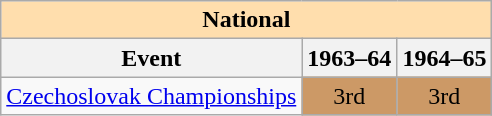<table class="wikitable" style="text-align:center">
<tr>
<th style="background-color: #ffdead; " colspan=3 align=center>National</th>
</tr>
<tr>
<th>Event</th>
<th>1963–64</th>
<th>1964–65</th>
</tr>
<tr>
<td align=left><a href='#'>Czechoslovak Championships</a></td>
<td bgcolor=cc9966>3rd</td>
<td bgcolor=cc9966>3rd</td>
</tr>
</table>
